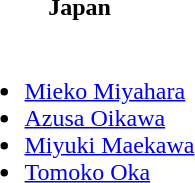<table>
<tr>
<th>Japan</th>
</tr>
<tr>
<td><br><ul><li><a href='#'>Mieko Miyahara</a></li><li><a href='#'>Azusa Oikawa</a></li><li><a href='#'>Miyuki Maekawa</a></li><li><a href='#'>Tomoko Oka</a></li></ul></td>
</tr>
</table>
